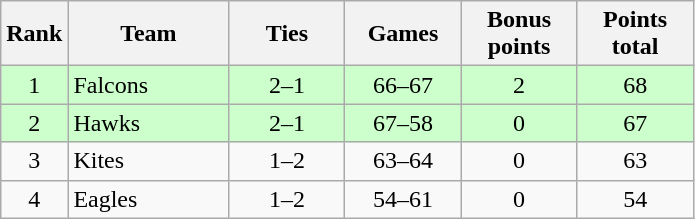<table class="wikitable nowrap" style="text-align:center;">
<tr>
<th>Rank</th>
<th width=100>Team</th>
<th width=70>Ties</th>
<th width=70>Games</th>
<th width=70>Bonus<br>points</th>
<th width=70>Points<br>total</th>
</tr>
<tr bgcolor=ccffcc>
<td>1</td>
<td align="left">Falcons</td>
<td>2–1</td>
<td>66–67</td>
<td>2</td>
<td>68</td>
</tr>
<tr bgcolor=ccffcc>
<td>2</td>
<td align="left">Hawks</td>
<td>2–1</td>
<td>67–58</td>
<td>0</td>
<td>67</td>
</tr>
<tr>
<td>3</td>
<td align="left">Kites</td>
<td>1–2</td>
<td>63–64</td>
<td>0</td>
<td>63</td>
</tr>
<tr>
<td>4</td>
<td align="left">Eagles</td>
<td>1–2</td>
<td>54–61</td>
<td>0</td>
<td>54</td>
</tr>
</table>
